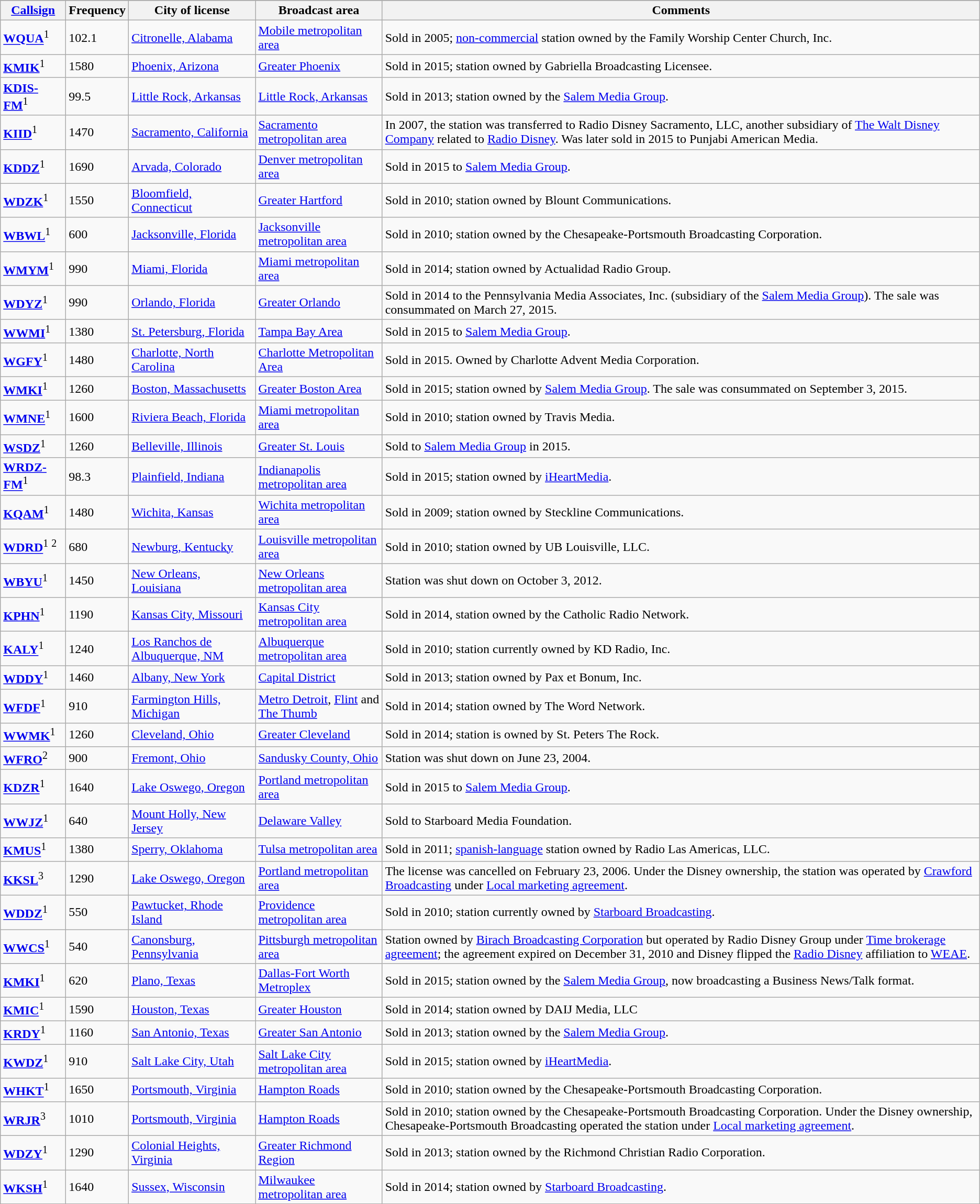<table class="wikitable sortable">
<tr>
</tr>
<tr>
<th><a href='#'>Callsign</a></th>
<th>Frequency</th>
<th>City of license</th>
<th>Broadcast area</th>
<th>Comments</th>
</tr>
<tr>
<td><strong><a href='#'>WQUA</a></strong><sup>1</sup></td>
<td>102.1</td>
<td><a href='#'>Citronelle, Alabama</a></td>
<td><a href='#'>Mobile metropolitan area</a></td>
<td>Sold in 2005; <a href='#'>non-commercial</a> station owned by the Family Worship Center Church, Inc.</td>
</tr>
<tr>
<td><strong><a href='#'>KMIK</a></strong><sup>1</sup></td>
<td>1580</td>
<td><a href='#'>Phoenix, Arizona</a></td>
<td><a href='#'>Greater Phoenix</a></td>
<td>Sold in 2015; station owned by Gabriella Broadcasting Licensee.</td>
</tr>
<tr>
<td><strong><a href='#'>KDIS-FM</a></strong><sup>1</sup></td>
<td>99.5</td>
<td><a href='#'>Little Rock, Arkansas</a></td>
<td><a href='#'>Little Rock, Arkansas</a></td>
<td>Sold in 2013; station owned by the <a href='#'>Salem Media Group</a>.</td>
</tr>
<tr>
<td><strong><a href='#'>KIID</a></strong><sup>1</sup></td>
<td>1470</td>
<td><a href='#'>Sacramento, California</a></td>
<td><a href='#'>Sacramento metropolitan area</a></td>
<td>In 2007, the station was transferred to Radio Disney Sacramento, LLC, another subsidiary of <a href='#'>The Walt Disney Company</a> related to <a href='#'>Radio Disney</a>. Was later sold in 2015 to Punjabi American Media.</td>
</tr>
<tr>
<td><strong><a href='#'>KDDZ</a></strong><sup>1</sup></td>
<td>1690</td>
<td><a href='#'>Arvada, Colorado</a></td>
<td><a href='#'>Denver metropolitan area</a></td>
<td>Sold in 2015 to <a href='#'>Salem Media Group</a>.</td>
</tr>
<tr>
<td><strong><a href='#'>WDZK</a></strong><sup>1</sup></td>
<td>1550</td>
<td><a href='#'>Bloomfield, Connecticut</a></td>
<td><a href='#'>Greater Hartford</a></td>
<td>Sold in 2010; station owned by Blount Communications.</td>
</tr>
<tr>
<td><strong><a href='#'>WBWL</a></strong><sup>1</sup></td>
<td>600</td>
<td><a href='#'>Jacksonville, Florida</a></td>
<td><a href='#'>Jacksonville metropolitan area</a></td>
<td>Sold in 2010; station owned by the Chesapeake-Portsmouth Broadcasting Corporation.</td>
</tr>
<tr>
<td><strong><a href='#'>WMYM</a></strong><sup>1</sup></td>
<td>990</td>
<td><a href='#'>Miami, Florida</a></td>
<td><a href='#'>Miami metropolitan area</a></td>
<td>Sold in 2014; station owned by Actualidad Radio Group.</td>
</tr>
<tr>
<td><strong><a href='#'>WDYZ</a></strong><sup>1</sup></td>
<td>990</td>
<td><a href='#'>Orlando, Florida</a></td>
<td><a href='#'>Greater Orlando</a></td>
<td>Sold in 2014 to the Pennsylvania Media Associates, Inc. (subsidiary of the <a href='#'>Salem Media Group</a>). The sale was consummated on March 27, 2015.</td>
</tr>
<tr>
<td><strong><a href='#'>WWMI</a></strong><sup>1</sup></td>
<td>1380</td>
<td><a href='#'>St. Petersburg, Florida</a></td>
<td><a href='#'>Tampa Bay Area</a></td>
<td>Sold in 2015 to <a href='#'>Salem Media Group</a>.</td>
</tr>
<tr>
<td><strong><a href='#'>WGFY</a></strong><sup>1</sup></td>
<td>1480</td>
<td><a href='#'>Charlotte, North Carolina</a></td>
<td><a href='#'>Charlotte Metropolitan Area</a></td>
<td>Sold in 2015. Owned by Charlotte Advent Media Corporation.</td>
</tr>
<tr>
<td><strong><a href='#'>WMKI</a></strong><sup>1</sup></td>
<td>1260</td>
<td><a href='#'>Boston, Massachusetts</a></td>
<td><a href='#'>Greater Boston Area</a></td>
<td>Sold in 2015; station owned by <a href='#'>Salem Media Group</a>. The sale was consummated on September 3, 2015.</td>
</tr>
<tr>
<td><strong><a href='#'>WMNE</a></strong><sup>1</sup></td>
<td>1600</td>
<td><a href='#'>Riviera Beach, Florida</a></td>
<td><a href='#'>Miami metropolitan area</a></td>
<td>Sold in 2010; station owned by Travis Media.</td>
</tr>
<tr>
<td><strong><a href='#'>WSDZ</a></strong><sup>1</sup></td>
<td>1260</td>
<td><a href='#'>Belleville, Illinois</a></td>
<td><a href='#'>Greater St. Louis</a></td>
<td>Sold to <a href='#'>Salem Media Group</a> in 2015.</td>
</tr>
<tr>
<td><strong><a href='#'>WRDZ-FM</a></strong><sup>1</sup></td>
<td>98.3</td>
<td><a href='#'>Plainfield, Indiana</a></td>
<td><a href='#'>Indianapolis metropolitan area</a></td>
<td>Sold in 2015; station owned by <a href='#'>iHeartMedia</a>.</td>
</tr>
<tr>
<td><strong><a href='#'>KQAM</a></strong><sup>1</sup></td>
<td>1480</td>
<td><a href='#'>Wichita, Kansas</a></td>
<td><a href='#'>Wichita metropolitan area</a></td>
<td>Sold in 2009; station owned by Steckline Communications.</td>
</tr>
<tr>
<td><strong><a href='#'>WDRD</a></strong><sup>1</sup> <sup>2</sup></td>
<td>680</td>
<td><a href='#'>Newburg, Kentucky</a></td>
<td><a href='#'>Louisville metropolitan area</a></td>
<td>Sold in 2010; station owned by UB Louisville, LLC.</td>
</tr>
<tr>
<td><strong><a href='#'>WBYU</a></strong><sup>1</sup></td>
<td>1450</td>
<td><a href='#'>New Orleans, Louisiana</a></td>
<td><a href='#'>New Orleans metropolitan area</a></td>
<td>Station was shut down on October 3, 2012.</td>
</tr>
<tr>
<td><strong><a href='#'>KPHN</a></strong><sup>1</sup></td>
<td>1190</td>
<td><a href='#'>Kansas City, Missouri</a></td>
<td><a href='#'>Kansas City metropolitan area</a></td>
<td>Sold in 2014, station owned by the Catholic Radio Network.</td>
</tr>
<tr>
<td><strong><a href='#'>KALY</a></strong><sup>1</sup></td>
<td>1240</td>
<td><a href='#'>Los Ranchos de Albuquerque, NM</a></td>
<td><a href='#'>Albuquerque metropolitan area</a></td>
<td>Sold in 2010; station currently owned by KD Radio, Inc.</td>
</tr>
<tr>
<td><strong><a href='#'>WDDY</a></strong><sup>1</sup></td>
<td>1460</td>
<td><a href='#'>Albany, New York</a></td>
<td><a href='#'>Capital District</a></td>
<td>Sold in 2013; station owned by Pax et Bonum, Inc.</td>
</tr>
<tr>
<td><strong><a href='#'>WFDF</a></strong><sup>1</sup></td>
<td>910</td>
<td><a href='#'>Farmington Hills, Michigan</a></td>
<td><a href='#'>Metro Detroit</a>, <a href='#'>Flint</a> and <a href='#'>The Thumb</a></td>
<td>Sold in 2014; station owned by The Word Network.</td>
</tr>
<tr>
<td><strong><a href='#'>WWMK</a></strong><sup>1</sup></td>
<td>1260</td>
<td><a href='#'>Cleveland, Ohio</a></td>
<td><a href='#'>Greater Cleveland</a></td>
<td>Sold in 2014; station is owned by St. Peters The Rock.</td>
</tr>
<tr>
<td><strong><a href='#'>WFRO</a></strong><sup>2</sup></td>
<td>900</td>
<td><a href='#'>Fremont, Ohio</a></td>
<td><a href='#'>Sandusky County, Ohio</a></td>
<td>Station was shut down on June 23, 2004.</td>
</tr>
<tr>
<td><strong><a href='#'>KDZR</a></strong><sup>1</sup></td>
<td>1640</td>
<td><a href='#'>Lake Oswego, Oregon</a></td>
<td><a href='#'>Portland metropolitan area</a></td>
<td>Sold in 2015 to <a href='#'>Salem Media Group</a>.</td>
</tr>
<tr>
<td><strong><a href='#'>WWJZ</a></strong><sup>1</sup></td>
<td>640</td>
<td><a href='#'>Mount Holly, New Jersey</a></td>
<td><a href='#'>Delaware Valley</a></td>
<td>Sold to Starboard Media Foundation.</td>
</tr>
<tr>
<td><strong><a href='#'>KMUS</a></strong><sup>1</sup></td>
<td>1380</td>
<td><a href='#'>Sperry, Oklahoma</a></td>
<td><a href='#'>Tulsa metropolitan area</a></td>
<td>Sold in 2011; <a href='#'>spanish-language</a> station owned by Radio Las Americas, LLC.</td>
</tr>
<tr>
<td><strong><a href='#'>KKSL</a></strong><sup>3</sup></td>
<td>1290</td>
<td><a href='#'>Lake Oswego, Oregon</a></td>
<td><a href='#'>Portland metropolitan area</a></td>
<td>The license was cancelled on February 23, 2006. Under the Disney ownership, the station was operated by <a href='#'>Crawford Broadcasting</a> under <a href='#'>Local marketing agreement</a>.</td>
</tr>
<tr>
<td><strong><a href='#'>WDDZ</a></strong><sup>1</sup></td>
<td>550</td>
<td><a href='#'>Pawtucket, Rhode Island</a></td>
<td><a href='#'>Providence metropolitan area</a></td>
<td>Sold in 2010; station currently owned by <a href='#'>Starboard Broadcasting</a>.</td>
</tr>
<tr>
<td><strong><a href='#'>WWCS</a></strong><sup>1</sup></td>
<td>540</td>
<td><a href='#'>Canonsburg, Pennsylvania</a></td>
<td><a href='#'>Pittsburgh metropolitan area</a></td>
<td>Station owned by <a href='#'>Birach Broadcasting Corporation</a> but operated by Radio Disney Group under <a href='#'>Time brokerage agreement</a>; the agreement expired on December 31, 2010 and Disney flipped the <a href='#'>Radio Disney</a> affiliation to <a href='#'>WEAE</a>.</td>
</tr>
<tr>
<td><strong><a href='#'>KMKI</a></strong><sup>1</sup></td>
<td>620</td>
<td><a href='#'>Plano, Texas</a></td>
<td><a href='#'>Dallas-Fort Worth Metroplex</a></td>
<td>Sold in 2015; station owned by the <a href='#'>Salem Media Group</a>, now broadcasting a Business News/Talk format.</td>
</tr>
<tr>
<td><strong><a href='#'>KMIC</a></strong><sup>1</sup></td>
<td>1590</td>
<td><a href='#'>Houston, Texas</a></td>
<td><a href='#'>Greater Houston</a></td>
<td>Sold in 2014; station owned by DAIJ Media, LLC</td>
</tr>
<tr>
<td><strong><a href='#'>KRDY</a></strong><sup>1</sup></td>
<td>1160</td>
<td><a href='#'>San Antonio, Texas</a></td>
<td><a href='#'>Greater San Antonio</a></td>
<td>Sold in 2013; station owned by the <a href='#'>Salem Media Group</a>.</td>
</tr>
<tr>
<td><strong><a href='#'>KWDZ</a></strong><sup>1</sup></td>
<td>910</td>
<td><a href='#'>Salt Lake City, Utah</a></td>
<td><a href='#'>Salt Lake City metropolitan area</a></td>
<td>Sold in 2015; station owned by <a href='#'>iHeartMedia</a>.</td>
</tr>
<tr>
<td><strong><a href='#'>WHKT</a></strong><sup>1</sup></td>
<td>1650</td>
<td><a href='#'>Portsmouth, Virginia</a></td>
<td><a href='#'>Hampton Roads</a></td>
<td>Sold in 2010; station owned by the Chesapeake-Portsmouth Broadcasting Corporation.</td>
</tr>
<tr>
<td><strong><a href='#'>WRJR</a></strong><sup>3</sup></td>
<td>1010</td>
<td><a href='#'>Portsmouth, Virginia</a></td>
<td><a href='#'>Hampton Roads</a></td>
<td>Sold in 2010; station owned by the Chesapeake-Portsmouth Broadcasting Corporation. Under the Disney ownership, Chesapeake-Portsmouth Broadcasting operated the station under <a href='#'>Local marketing agreement</a>.</td>
</tr>
<tr>
<td><strong><a href='#'>WDZY</a></strong><sup>1</sup></td>
<td>1290</td>
<td><a href='#'>Colonial Heights, Virginia</a></td>
<td><a href='#'>Greater Richmond Region</a></td>
<td>Sold in 2013; station owned by the Richmond Christian Radio Corporation.</td>
</tr>
<tr>
<td><strong><a href='#'>WKSH</a></strong><sup>1</sup></td>
<td>1640</td>
<td><a href='#'>Sussex, Wisconsin</a></td>
<td><a href='#'>Milwaukee metropolitan area</a></td>
<td>Sold in 2014; station owned by <a href='#'>Starboard Broadcasting</a>.</td>
</tr>
</table>
